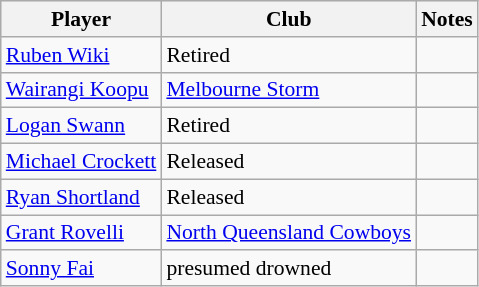<table class="wikitable" style="font-size:90%">
<tr bgcolor="#efefef">
<th>Player</th>
<th>Club</th>
<th>Notes</th>
</tr>
<tr>
<td><a href='#'>Ruben Wiki</a></td>
<td>Retired</td>
<td><br></td>
</tr>
<tr>
<td><a href='#'>Wairangi Koopu</a></td>
<td><a href='#'>Melbourne Storm</a></td>
<td></td>
</tr>
<tr>
<td><a href='#'>Logan Swann</a></td>
<td>Retired</td>
<td></td>
</tr>
<tr>
<td><a href='#'>Michael Crockett</a></td>
<td>Released</td>
<td><br></td>
</tr>
<tr>
<td><a href='#'>Ryan Shortland</a></td>
<td>Released</td>
<td></td>
</tr>
<tr>
<td><a href='#'>Grant Rovelli</a></td>
<td><a href='#'>North Queensland Cowboys</a></td>
<td></td>
</tr>
<tr>
<td><a href='#'>Sonny Fai</a></td>
<td>presumed drowned</td>
<td></td>
</tr>
</table>
